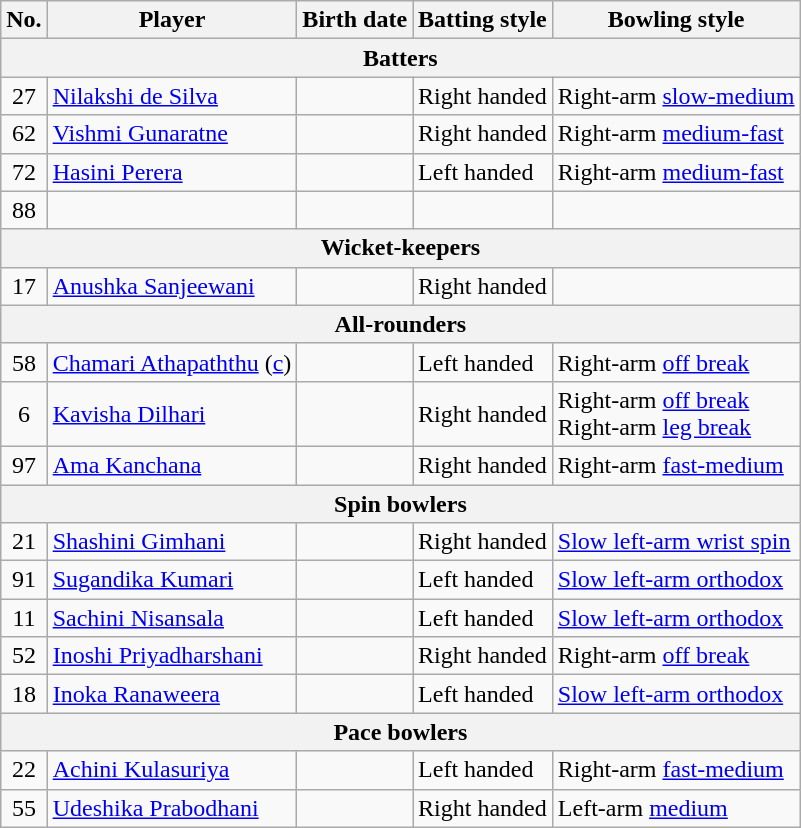<table class="wikitable sortable hover-highlight">
<tr>
<th scope=col>No.</th>
<th scope=col class=unsortable>Player</th>
<th scope=col>Birth date</th>
<th scope=col>Batting style</th>
<th scope=col>Bowling style</th>
</tr>
<tr>
<th colspan=10>Batters</th>
</tr>
<tr>
<td style="text-align:center;">27</td>
<td><a href='#'>Nilakshi de Silva</a></td>
<td></td>
<td>Right handed</td>
<td>Right-arm <a href='#'>slow-medium</a></td>
</tr>
<tr>
<td style="text-align:center;">62</td>
<td><a href='#'>Vishmi Gunaratne</a></td>
<td></td>
<td>Right handed</td>
<td>Right-arm <a href='#'>medium-fast</a></td>
</tr>
<tr>
<td style="text-align:center;">72</td>
<td><a href='#'>Hasini Perera</a></td>
<td></td>
<td>Left handed</td>
<td>Right-arm <a href='#'>medium-fast</a></td>
</tr>
<tr>
<td style="text-align:center;">88</td>
<td></td>
<td></td>
<td></td>
<td></td>
</tr>
<tr>
<th colspan=10>Wicket-keepers</th>
</tr>
<tr>
<td style="text-align:center;">17</td>
<td><a href='#'>Anushka Sanjeewani</a></td>
<td></td>
<td>Right handed</td>
<td></td>
</tr>
<tr>
<th colspan=10>All-rounders</th>
</tr>
<tr>
<td style="text-align:center;">58</td>
<td><a href='#'>Chamari Athapaththu</a> (<a href='#'>c</a>)</td>
<td></td>
<td>Left handed</td>
<td>Right-arm <a href='#'>off break</a></td>
</tr>
<tr>
<td style="text-align:center;">6</td>
<td><a href='#'>Kavisha Dilhari</a></td>
<td></td>
<td>Right handed</td>
<td>Right-arm <a href='#'>off break</a><br>Right-arm <a href='#'>leg break</a></td>
</tr>
<tr>
<td style="text-align:center;">97</td>
<td><a href='#'>Ama Kanchana</a></td>
<td></td>
<td>Right handed</td>
<td>Right-arm <a href='#'>fast-medium</a></td>
</tr>
<tr>
<th colspan=10>Spin bowlers</th>
</tr>
<tr>
<td style="text-align:center;">21</td>
<td><a href='#'>Shashini Gimhani</a></td>
<td></td>
<td>Right handed</td>
<td><a href='#'>Slow left-arm wrist spin</a></td>
</tr>
<tr>
<td style="text-align:center;">91</td>
<td><a href='#'>Sugandika Kumari</a></td>
<td></td>
<td>Left handed</td>
<td><a href='#'>Slow left-arm orthodox</a></td>
</tr>
<tr>
<td style="text-align:center;">11</td>
<td><a href='#'>Sachini Nisansala</a></td>
<td></td>
<td>Left handed</td>
<td><a href='#'>Slow left-arm orthodox</a></td>
</tr>
<tr>
<td style="text-align:center;">52</td>
<td><a href='#'>Inoshi Priyadharshani</a></td>
<td></td>
<td>Right handed</td>
<td>Right-arm <a href='#'>off break</a></td>
</tr>
<tr>
<td style="text-align:center;">18</td>
<td><a href='#'>Inoka Ranaweera</a></td>
<td></td>
<td>Left handed</td>
<td><a href='#'>Slow left-arm orthodox</a></td>
</tr>
<tr>
<th colspan=10>Pace bowlers</th>
</tr>
<tr>
<td style="text-align:center;">22</td>
<td><a href='#'>Achini Kulasuriya</a></td>
<td></td>
<td>Left handed</td>
<td>Right-arm <a href='#'>fast-medium</a></td>
</tr>
<tr>
<td style="text-align:center;">55</td>
<td><a href='#'>Udeshika Prabodhani</a></td>
<td></td>
<td>Right handed</td>
<td>Left-arm <a href='#'>medium</a></td>
</tr>
</table>
